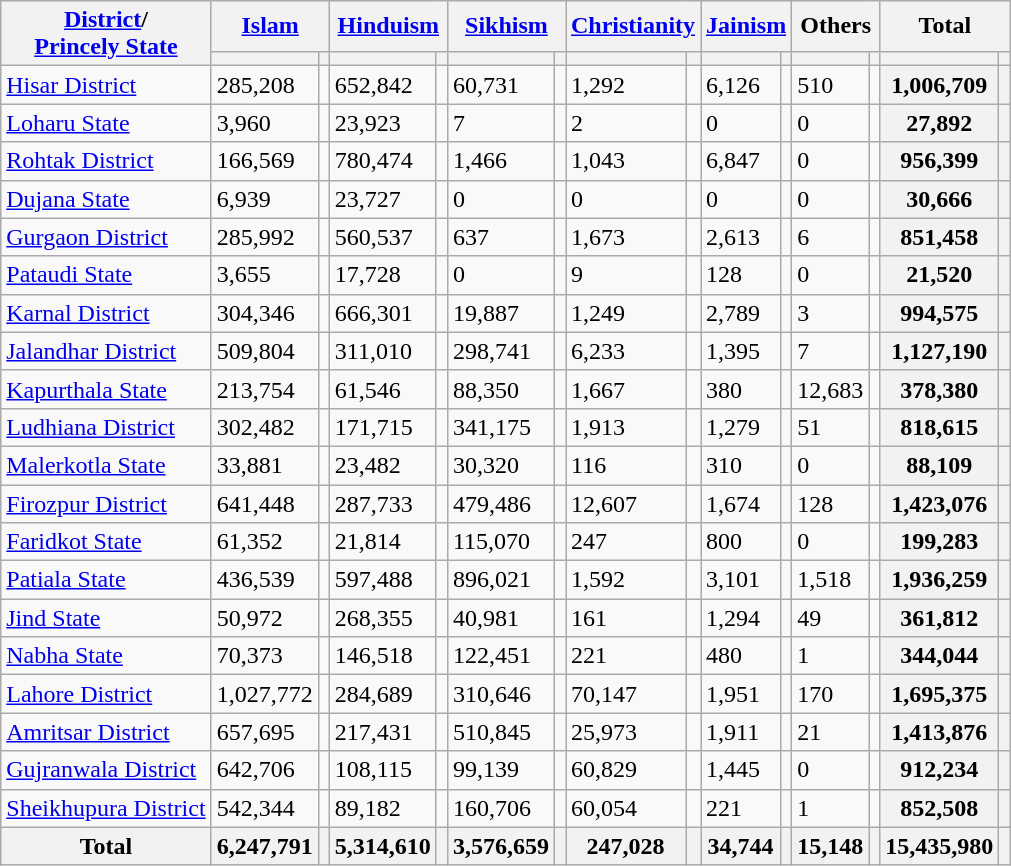<table class="wikitable sortable">
<tr>
<th rowspan="2"><a href='#'>District</a>/<br><a href='#'>Princely State</a></th>
<th colspan="2"><a href='#'>Islam</a> </th>
<th colspan="2"><a href='#'>Hinduism</a> </th>
<th colspan="2"><a href='#'>Sikhism</a> </th>
<th colspan="2"><a href='#'>Christianity</a> </th>
<th colspan="2"><a href='#'>Jainism</a> </th>
<th colspan="2">Others</th>
<th colspan="2">Total</th>
</tr>
<tr>
<th><a href='#'></a></th>
<th></th>
<th></th>
<th></th>
<th></th>
<th></th>
<th></th>
<th></th>
<th></th>
<th></th>
<th></th>
<th></th>
<th></th>
<th></th>
</tr>
<tr>
<td><a href='#'>Hisar District</a></td>
<td>285,208</td>
<td></td>
<td>652,842</td>
<td></td>
<td>60,731</td>
<td></td>
<td>1,292</td>
<td></td>
<td>6,126</td>
<td></td>
<td>510</td>
<td></td>
<th>1,006,709</th>
<th></th>
</tr>
<tr>
<td><a href='#'>Loharu State</a></td>
<td>3,960</td>
<td></td>
<td>23,923</td>
<td></td>
<td>7</td>
<td></td>
<td>2</td>
<td></td>
<td>0</td>
<td></td>
<td>0</td>
<td></td>
<th>27,892</th>
<th></th>
</tr>
<tr>
<td><a href='#'>Rohtak District</a></td>
<td>166,569</td>
<td></td>
<td>780,474</td>
<td></td>
<td>1,466</td>
<td></td>
<td>1,043</td>
<td></td>
<td>6,847</td>
<td></td>
<td>0</td>
<td></td>
<th>956,399</th>
<th></th>
</tr>
<tr>
<td><a href='#'>Dujana State</a></td>
<td>6,939</td>
<td></td>
<td>23,727</td>
<td></td>
<td>0</td>
<td></td>
<td>0</td>
<td></td>
<td>0</td>
<td></td>
<td>0</td>
<td></td>
<th>30,666</th>
<th></th>
</tr>
<tr>
<td><a href='#'>Gurgaon District</a></td>
<td>285,992</td>
<td></td>
<td>560,537</td>
<td></td>
<td>637</td>
<td></td>
<td>1,673</td>
<td></td>
<td>2,613</td>
<td></td>
<td>6</td>
<td></td>
<th>851,458</th>
<th></th>
</tr>
<tr>
<td><a href='#'>Pataudi State</a></td>
<td>3,655</td>
<td></td>
<td>17,728</td>
<td></td>
<td>0</td>
<td></td>
<td>9</td>
<td></td>
<td>128</td>
<td></td>
<td>0</td>
<td></td>
<th>21,520</th>
<th></th>
</tr>
<tr>
<td><a href='#'>Karnal District</a></td>
<td>304,346</td>
<td></td>
<td>666,301</td>
<td></td>
<td>19,887</td>
<td></td>
<td>1,249</td>
<td></td>
<td>2,789</td>
<td></td>
<td>3</td>
<td></td>
<th>994,575</th>
<th></th>
</tr>
<tr>
<td><a href='#'>Jalandhar District</a></td>
<td>509,804</td>
<td></td>
<td>311,010</td>
<td></td>
<td>298,741</td>
<td></td>
<td>6,233</td>
<td></td>
<td>1,395</td>
<td></td>
<td>7</td>
<td></td>
<th>1,127,190</th>
<th></th>
</tr>
<tr>
<td><a href='#'>Kapurthala State</a></td>
<td>213,754</td>
<td></td>
<td>61,546</td>
<td></td>
<td>88,350</td>
<td></td>
<td>1,667</td>
<td></td>
<td>380</td>
<td></td>
<td>12,683</td>
<td></td>
<th>378,380</th>
<th></th>
</tr>
<tr>
<td><a href='#'>Ludhiana District</a></td>
<td>302,482</td>
<td></td>
<td>171,715</td>
<td></td>
<td>341,175</td>
<td></td>
<td>1,913</td>
<td></td>
<td>1,279</td>
<td></td>
<td>51</td>
<td></td>
<th>818,615</th>
<th></th>
</tr>
<tr>
<td><a href='#'>Malerkotla State</a></td>
<td>33,881</td>
<td></td>
<td>23,482</td>
<td></td>
<td>30,320</td>
<td></td>
<td>116</td>
<td></td>
<td>310</td>
<td></td>
<td>0</td>
<td></td>
<th>88,109</th>
<th></th>
</tr>
<tr>
<td><a href='#'>Firozpur District</a></td>
<td>641,448</td>
<td></td>
<td>287,733</td>
<td></td>
<td>479,486</td>
<td></td>
<td>12,607</td>
<td></td>
<td>1,674</td>
<td></td>
<td>128</td>
<td></td>
<th>1,423,076</th>
<th></th>
</tr>
<tr>
<td><a href='#'>Faridkot State</a></td>
<td>61,352</td>
<td></td>
<td>21,814</td>
<td></td>
<td>115,070</td>
<td></td>
<td>247</td>
<td></td>
<td>800</td>
<td></td>
<td>0</td>
<td></td>
<th>199,283</th>
<th></th>
</tr>
<tr>
<td><a href='#'>Patiala State</a></td>
<td>436,539</td>
<td></td>
<td>597,488</td>
<td></td>
<td>896,021</td>
<td></td>
<td>1,592</td>
<td></td>
<td>3,101</td>
<td></td>
<td>1,518</td>
<td></td>
<th>1,936,259</th>
<th></th>
</tr>
<tr>
<td><a href='#'>Jind State</a></td>
<td>50,972</td>
<td></td>
<td>268,355</td>
<td></td>
<td>40,981</td>
<td></td>
<td>161</td>
<td></td>
<td>1,294</td>
<td></td>
<td>49</td>
<td></td>
<th>361,812</th>
<th></th>
</tr>
<tr>
<td><a href='#'>Nabha State</a></td>
<td>70,373</td>
<td></td>
<td>146,518</td>
<td></td>
<td>122,451</td>
<td></td>
<td>221</td>
<td></td>
<td>480</td>
<td></td>
<td>1</td>
<td></td>
<th>344,044</th>
<th></th>
</tr>
<tr>
<td><a href='#'>Lahore District</a></td>
<td>1,027,772</td>
<td></td>
<td>284,689</td>
<td></td>
<td>310,646</td>
<td></td>
<td>70,147</td>
<td></td>
<td>1,951</td>
<td></td>
<td>170</td>
<td></td>
<th>1,695,375</th>
<th></th>
</tr>
<tr>
<td><a href='#'>Amritsar District</a></td>
<td>657,695</td>
<td></td>
<td>217,431</td>
<td></td>
<td>510,845</td>
<td></td>
<td>25,973</td>
<td></td>
<td>1,911</td>
<td></td>
<td>21</td>
<td></td>
<th>1,413,876</th>
<th></th>
</tr>
<tr>
<td><a href='#'>Gujranwala District</a></td>
<td>642,706</td>
<td></td>
<td>108,115</td>
<td></td>
<td>99,139</td>
<td></td>
<td>60,829</td>
<td></td>
<td>1,445</td>
<td></td>
<td>0</td>
<td></td>
<th>912,234</th>
<th></th>
</tr>
<tr>
<td><a href='#'>Sheikhupura District</a></td>
<td>542,344</td>
<td></td>
<td>89,182</td>
<td></td>
<td>160,706</td>
<td></td>
<td>60,054</td>
<td></td>
<td>221</td>
<td></td>
<td>1</td>
<td></td>
<th>852,508</th>
<th></th>
</tr>
<tr>
<th>Total</th>
<th>6,247,791</th>
<th></th>
<th>5,314,610</th>
<th></th>
<th>3,576,659</th>
<th></th>
<th>247,028</th>
<th></th>
<th>34,744</th>
<th></th>
<th>15,148</th>
<th></th>
<th>15,435,980</th>
<th></th>
</tr>
</table>
